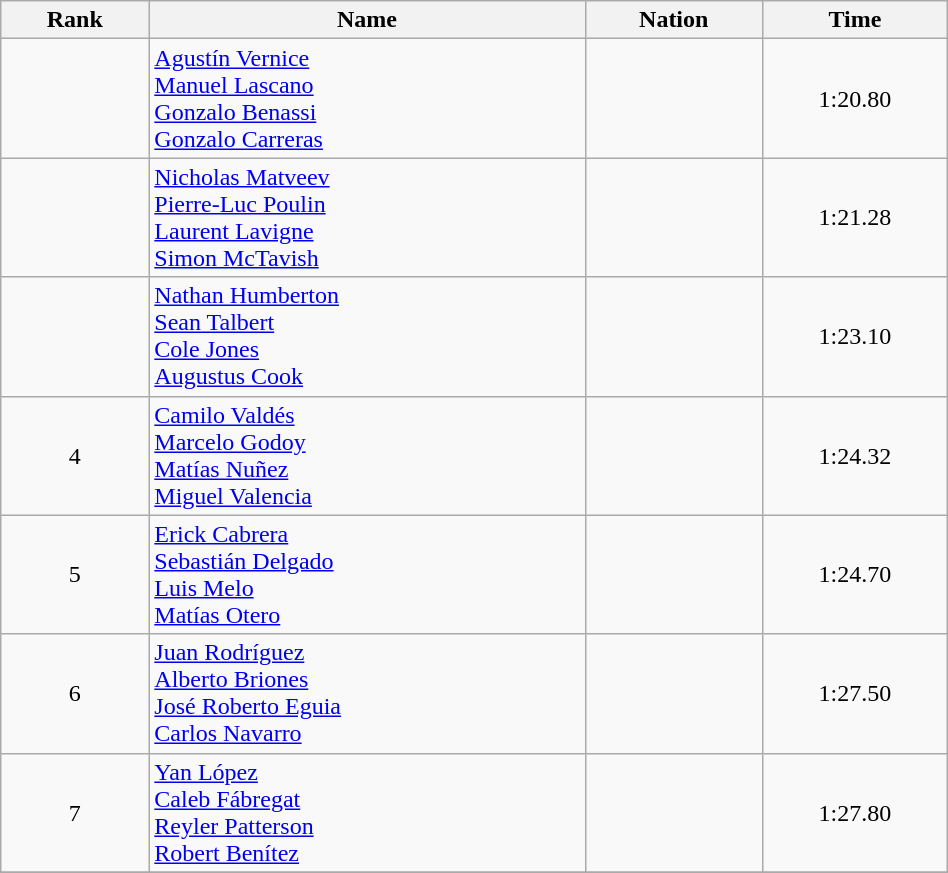<table class="wikitable sortable" style="text-align:center" width=50%>
<tr>
<th>Rank</th>
<th>Name</th>
<th>Nation</th>
<th>Time</th>
</tr>
<tr>
<td></td>
<td align=left><a href='#'>Agustín Vernice</a><br><a href='#'>Manuel Lascano</a><br><a href='#'>Gonzalo Benassi</a><br><a href='#'>Gonzalo Carreras</a></td>
<td align=left></td>
<td>1:20.80</td>
</tr>
<tr>
<td></td>
<td align=left><a href='#'>Nicholas Matveev</a><br><a href='#'>Pierre-Luc Poulin</a><br><a href='#'>Laurent Lavigne</a><br><a href='#'>Simon McTavish</a></td>
<td align=left></td>
<td>1:21.28</td>
</tr>
<tr>
<td></td>
<td align=left><a href='#'>Nathan Humberton</a><br><a href='#'>Sean Talbert</a><br><a href='#'>Cole Jones</a><br><a href='#'>Augustus Cook</a></td>
<td align=left></td>
<td>1:23.10</td>
</tr>
<tr>
<td>4</td>
<td align=left><a href='#'>Camilo Valdés</a><br><a href='#'>Marcelo Godoy</a><br><a href='#'>Matías Nuñez</a><br><a href='#'>Miguel Valencia</a></td>
<td align=left></td>
<td>1:24.32</td>
</tr>
<tr>
<td>5</td>
<td align=left><a href='#'>Erick Cabrera</a><br><a href='#'>Sebastián Delgado</a><br><a href='#'>Luis Melo</a><br><a href='#'>Matías Otero</a></td>
<td align=left></td>
<td>1:24.70</td>
</tr>
<tr>
<td>6</td>
<td align=left><a href='#'>Juan Rodríguez</a><br><a href='#'>Alberto Briones</a><br><a href='#'>José Roberto Eguia</a><br><a href='#'>Carlos Navarro</a></td>
<td align=left></td>
<td>1:27.50</td>
</tr>
<tr>
<td>7</td>
<td align=left><a href='#'>Yan López</a><br><a href='#'>Caleb Fábregat</a><br><a href='#'>Reyler Patterson</a><br><a href='#'>Robert Benítez</a></td>
<td align=left></td>
<td>1:27.80</td>
</tr>
<tr>
</tr>
</table>
